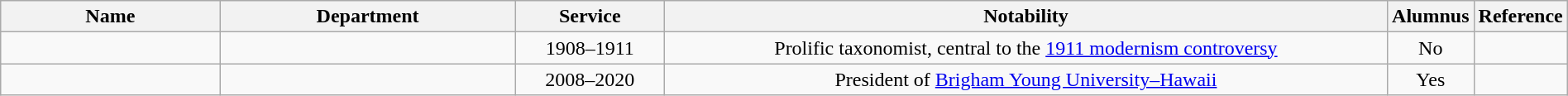<table class="wikitable sortable" style="width:100%">
<tr>
<th style="width:15%;">Name</th>
<th style="width:20%;">Department</th>
<th style="width:10%;">Service</th>
<th style="width:50%;" class="unsortable">Notability</th>
<th style="width:5%;">Alumnus</th>
<th style="width:*;" class="unsortable">Reference</th>
</tr>
<tr>
<td></td>
<td></td>
<td style="text-align:center;">1908–1911</td>
<td style="text-align:center;">Prolific taxonomist, central to the <a href='#'>1911 modernism controversy</a></td>
<td style="text-align:center;">No</td>
<td style="text-align:center;"></td>
</tr>
<tr>
<td></td>
<td></td>
<td style="text-align:center;">2008–2020</td>
<td style="text-align:center;">President of <a href='#'>Brigham Young University–Hawaii</a></td>
<td style="text-align:center;">Yes</td>
<td style="text-align:center;"></td>
</tr>
</table>
